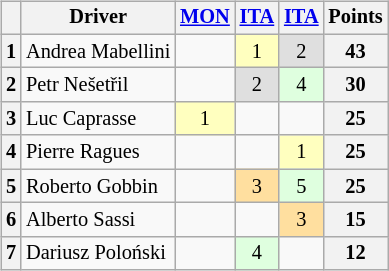<table>
<tr>
<td valign="top"><br><table class="wikitable" style="font-size: 85%; text-align: center;">
<tr valign="top">
<th valign="middle"></th>
<th valign="middle">Driver</th>
<th><a href='#'>MON</a><br></th>
<th><a href='#'>ITA</a><br></th>
<th><a href='#'>ITA</a><br></th>
<th valign="middle">Points</th>
</tr>
<tr>
<th>1</th>
<td align="left">  Andrea Mabellini</td>
<td></td>
<td style="background:#ffffbf;">1</td>
<td style="background:#dfdfdf;">2</td>
<th>43</th>
</tr>
<tr>
<th>2</th>
<td align="left"> Petr Nešetřil</td>
<td></td>
<td style="background:#dfdfdf;">2</td>
<td style="background:#dfffdf;">4</td>
<th>30</th>
</tr>
<tr>
<th>3</th>
<td align="left">  Luc Caprasse</td>
<td style="background:#ffffbf;">1</td>
<td></td>
<td></td>
<th>25</th>
</tr>
<tr>
<th>4</th>
<td align="left"> Pierre Ragues</td>
<td></td>
<td></td>
<td style="background:#ffffbf;">1</td>
<th>25</th>
</tr>
<tr>
<th>5</th>
<td align="left"> Roberto Gobbin</td>
<td></td>
<td style="background:#ffdf9f;">3</td>
<td style="background:#dfffdf;">5</td>
<th>25</th>
</tr>
<tr>
<th>6</th>
<td align="left"> Alberto Sassi</td>
<td></td>
<td></td>
<td style="background:#ffdf9f;">3</td>
<th>15</th>
</tr>
<tr>
<th>7</th>
<td align="left"> Dariusz Poloński</td>
<td></td>
<td style="background:#dfffdf;">4</td>
<td></td>
<th>12</th>
</tr>
</table>
</td>
<td valign="top"><br></td>
</tr>
<tr>
<td></td>
<td></td>
</tr>
</table>
